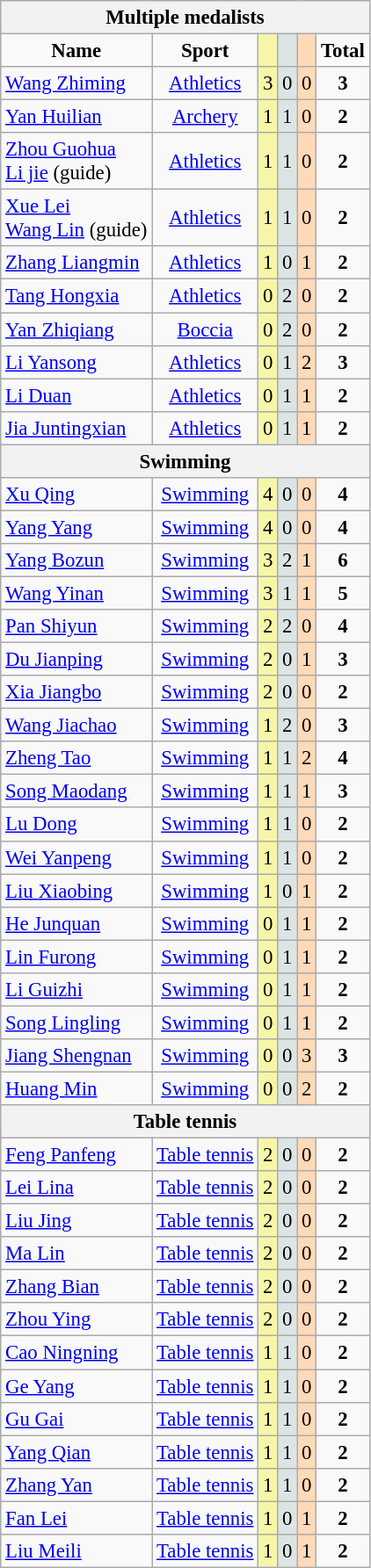<table class="wikitable" style="text-align: center; font-size:95%">
<tr style="background:#efefef;">
<th colspan=7>Multiple medalists</th>
</tr>
<tr>
<td><strong>Name</strong></td>
<td><strong>Sport</strong></td>
<td style="background:#F7F6A8;"></td>
<td style="background:#DCE5E5;"></td>
<td style="background:#FFDAB9;"></td>
<td><strong>Total</strong></td>
</tr>
<tr>
<td align=left><a href='#'>Wang Zhiming</a></td>
<td><a href='#'>Athletics</a></td>
<td style="background:#F7F6A8;">3</td>
<td style="background:#DCE5E5;">0</td>
<td style="background:#FFDAB9;">0</td>
<td><strong>3</strong></td>
</tr>
<tr>
<td align=left><a href='#'>Yan Huilian</a></td>
<td><a href='#'>Archery</a></td>
<td style="background:#F7F6A8;">1</td>
<td style="background:#DCE5E5;">1</td>
<td style="background:#FFDAB9;">0</td>
<td><strong>2</strong></td>
</tr>
<tr>
<td align=left><a href='#'>Zhou Guohua</a><br><a href='#'>Li jie</a> (guide)</td>
<td><a href='#'>Athletics</a></td>
<td style="background:#F7F6A8;">1</td>
<td style="background:#DCE5E5;">1</td>
<td style="background:#FFDAB9;">0</td>
<td><strong>2</strong></td>
</tr>
<tr>
<td align=left><a href='#'>Xue Lei</a><br><a href='#'>Wang Lin</a> (guide)</td>
<td><a href='#'>Athletics</a></td>
<td style="background:#F7F6A8;">1</td>
<td style="background:#DCE5E5;">1</td>
<td style="background:#FFDAB9;">0</td>
<td><strong>2</strong></td>
</tr>
<tr>
<td align=left><a href='#'>Zhang Liangmin</a></td>
<td><a href='#'>Athletics</a></td>
<td style="background:#F7F6A8;">1</td>
<td style="background:#DCE5E5;">0</td>
<td style="background:#FFDAB9;">1</td>
<td><strong>2</strong></td>
</tr>
<tr>
<td align=left><a href='#'>Tang Hongxia</a></td>
<td><a href='#'>Athletics</a></td>
<td style="background:#F7F6A8;">0</td>
<td style="background:#DCE5E5;">2</td>
<td style="background:#FFDAB9;">0</td>
<td><strong>2</strong></td>
</tr>
<tr>
<td align=left><a href='#'>Yan Zhiqiang</a></td>
<td><a href='#'>Boccia</a></td>
<td style="background:#F7F6A8;">0</td>
<td style="background:#DCE5E5;">2</td>
<td style="background:#FFDAB9;">0</td>
<td><strong>2</strong></td>
</tr>
<tr>
<td align=left><a href='#'>Li Yansong</a></td>
<td><a href='#'>Athletics</a></td>
<td style="background:#F7F6A8;">0</td>
<td style="background:#DCE5E5;">1</td>
<td style="background:#FFDAB9;">2</td>
<td><strong>3</strong></td>
</tr>
<tr>
<td align=left><a href='#'>Li Duan</a></td>
<td><a href='#'>Athletics</a></td>
<td style="background:#F7F6A8;">0</td>
<td style="background:#DCE5E5;">1</td>
<td style="background:#FFDAB9;">1</td>
<td><strong>2</strong></td>
</tr>
<tr>
<td align=left><a href='#'>Jia Juntingxian</a></td>
<td><a href='#'>Athletics</a></td>
<td style="background:#F7F6A8;">0</td>
<td style="background:#DCE5E5;">1</td>
<td style="background:#FFDAB9;">1</td>
<td><strong>2</strong></td>
</tr>
<tr>
<th colspan=7>Swimming</th>
</tr>
<tr>
<td align=left><a href='#'>Xu Qing</a></td>
<td><a href='#'>Swimming</a></td>
<td style="background:#F7F6A8;">4</td>
<td style="background:#DCE5E5;">0</td>
<td style="background:#FFDAB9;">0</td>
<td><strong>4</strong></td>
</tr>
<tr>
<td align=left><a href='#'>Yang Yang</a></td>
<td><a href='#'>Swimming</a></td>
<td style="background:#F7F6A8;">4</td>
<td style="background:#DCE5E5;">0</td>
<td style="background:#FFDAB9;">0</td>
<td><strong>4</strong></td>
</tr>
<tr>
<td align=left><a href='#'>Yang Bozun</a></td>
<td><a href='#'>Swimming</a></td>
<td style="background:#F7F6A8;">3</td>
<td style="background:#DCE5E5;">2</td>
<td style="background:#FFDAB9;">1</td>
<td><strong>6</strong></td>
</tr>
<tr>
<td align=left><a href='#'>Wang Yinan</a></td>
<td><a href='#'>Swimming</a></td>
<td style="background:#F7F6A8;">3</td>
<td style="background:#DCE5E5;">1</td>
<td style="background:#FFDAB9;">1</td>
<td><strong>5</strong></td>
</tr>
<tr>
<td align=left><a href='#'>Pan Shiyun</a></td>
<td><a href='#'>Swimming</a></td>
<td style="background:#F7F6A8;">2</td>
<td style="background:#DCE5E5;">2</td>
<td style="background:#FFDAB9;">0</td>
<td><strong>4</strong></td>
</tr>
<tr>
<td align=left><a href='#'>Du Jianping</a></td>
<td><a href='#'>Swimming</a></td>
<td style="background:#F7F6A8;">2</td>
<td style="background:#DCE5E5;">0</td>
<td style="background:#FFDAB9;">1</td>
<td><strong>3</strong></td>
</tr>
<tr>
<td align=left><a href='#'>Xia Jiangbo</a></td>
<td><a href='#'>Swimming</a></td>
<td style="background:#F7F6A8;">2</td>
<td style="background:#DCE5E5;">0</td>
<td style="background:#FFDAB9;">0</td>
<td><strong>2</strong></td>
</tr>
<tr>
<td align=left><a href='#'>Wang Jiachao</a></td>
<td><a href='#'>Swimming</a></td>
<td style="background:#F7F6A8;">1</td>
<td style="background:#DCE5E5;">2</td>
<td style="background:#FFDAB9;">0</td>
<td><strong>3</strong></td>
</tr>
<tr>
<td align=left><a href='#'>Zheng Tao</a></td>
<td><a href='#'>Swimming</a></td>
<td style="background:#F7F6A8;">1</td>
<td style="background:#DCE5E5;">1</td>
<td style="background:#FFDAB9;">2</td>
<td><strong>4</strong></td>
</tr>
<tr>
<td align=left><a href='#'>Song Maodang</a></td>
<td><a href='#'>Swimming</a></td>
<td style="background:#F7F6A8;">1</td>
<td style="background:#DCE5E5;">1</td>
<td style="background:#FFDAB9;">1</td>
<td><strong>3</strong></td>
</tr>
<tr>
<td align=left><a href='#'>Lu Dong</a></td>
<td><a href='#'>Swimming</a></td>
<td style="background:#F7F6A8;">1</td>
<td style="background:#DCE5E5;">1</td>
<td style="background:#FFDAB9;">0</td>
<td><strong>2</strong></td>
</tr>
<tr>
<td align=left><a href='#'>Wei Yanpeng</a></td>
<td><a href='#'>Swimming</a></td>
<td style="background:#F7F6A8;">1</td>
<td style="background:#DCE5E5;">1</td>
<td style="background:#FFDAB9;">0</td>
<td><strong>2</strong></td>
</tr>
<tr>
<td align=left><a href='#'>Liu Xiaobing</a></td>
<td><a href='#'>Swimming</a></td>
<td style="background:#F7F6A8;">1</td>
<td style="background:#DCE5E5;">0</td>
<td style="background:#FFDAB9;">1</td>
<td><strong>2</strong></td>
</tr>
<tr>
<td align=left><a href='#'>He Junquan</a></td>
<td><a href='#'>Swimming</a></td>
<td style="background:#F7F6A8;">0</td>
<td style="background:#DCE5E5;">1</td>
<td style="background:#FFDAB9;">1</td>
<td><strong>2</strong></td>
</tr>
<tr>
<td align=left><a href='#'>Lin Furong</a></td>
<td><a href='#'>Swimming</a></td>
<td style="background:#F7F6A8;">0</td>
<td style="background:#DCE5E5;">1</td>
<td style="background:#FFDAB9;">1</td>
<td><strong>2</strong></td>
</tr>
<tr>
<td align=left><a href='#'>Li Guizhi</a></td>
<td><a href='#'>Swimming</a></td>
<td style="background:#F7F6A8;">0</td>
<td style="background:#DCE5E5;">1</td>
<td style="background:#FFDAB9;">1</td>
<td><strong>2</strong></td>
</tr>
<tr>
<td align=left><a href='#'>Song Lingling</a></td>
<td><a href='#'>Swimming</a></td>
<td style="background:#F7F6A8;">0</td>
<td style="background:#DCE5E5;">1</td>
<td style="background:#FFDAB9;">1</td>
<td><strong>2</strong></td>
</tr>
<tr>
<td align=left><a href='#'>Jiang Shengnan</a></td>
<td><a href='#'>Swimming</a></td>
<td style="background:#F7F6A8;">0</td>
<td style="background:#DCE5E5;">0</td>
<td style="background:#FFDAB9;">3</td>
<td><strong>3</strong></td>
</tr>
<tr>
<td align=left><a href='#'>Huang Min</a></td>
<td><a href='#'>Swimming</a></td>
<td style="background:#F7F6A8;">0</td>
<td style="background:#DCE5E5;">0</td>
<td style="background:#FFDAB9;">2</td>
<td><strong>2</strong></td>
</tr>
<tr>
<th colspan=7>Table tennis</th>
</tr>
<tr>
<td align=left><a href='#'>Feng Panfeng</a></td>
<td><a href='#'>Table tennis</a></td>
<td style="background:#F7F6A8;">2</td>
<td style="background:#DCE5E5;">0</td>
<td style="background:#FFDAB9;">0</td>
<td><strong>2</strong></td>
</tr>
<tr>
<td align=left><a href='#'>Lei Lina</a></td>
<td><a href='#'>Table tennis</a></td>
<td style="background:#F7F6A8;">2</td>
<td style="background:#DCE5E5;">0</td>
<td style="background:#FFDAB9;">0</td>
<td><strong>2</strong></td>
</tr>
<tr>
<td align=left><a href='#'>Liu Jing</a></td>
<td><a href='#'>Table tennis</a></td>
<td style="background:#F7F6A8;">2</td>
<td style="background:#DCE5E5;">0</td>
<td style="background:#FFDAB9;">0</td>
<td><strong>2</strong></td>
</tr>
<tr>
<td align=left><a href='#'>Ma Lin</a></td>
<td><a href='#'>Table tennis</a></td>
<td style="background:#F7F6A8;">2</td>
<td style="background:#DCE5E5;">0</td>
<td style="background:#FFDAB9;">0</td>
<td><strong>2</strong></td>
</tr>
<tr>
<td align=left><a href='#'>Zhang Bian</a></td>
<td><a href='#'>Table tennis</a></td>
<td style="background:#F7F6A8;">2</td>
<td style="background:#DCE5E5;">0</td>
<td style="background:#FFDAB9;">0</td>
<td><strong>2</strong></td>
</tr>
<tr>
<td align=left><a href='#'>Zhou Ying</a></td>
<td><a href='#'>Table tennis</a></td>
<td style="background:#F7F6A8;">2</td>
<td style="background:#DCE5E5;">0</td>
<td style="background:#FFDAB9;">0</td>
<td><strong>2</strong></td>
</tr>
<tr>
<td align=left><a href='#'>Cao Ningning</a></td>
<td><a href='#'>Table tennis</a></td>
<td style="background:#F7F6A8;">1</td>
<td style="background:#DCE5E5;">1</td>
<td style="background:#FFDAB9;">0</td>
<td><strong>2</strong></td>
</tr>
<tr>
<td align=left><a href='#'>Ge Yang</a></td>
<td><a href='#'>Table tennis</a></td>
<td style="background:#F7F6A8;">1</td>
<td style="background:#DCE5E5;">1</td>
<td style="background:#FFDAB9;">0</td>
<td><strong>2</strong></td>
</tr>
<tr>
<td align=left><a href='#'>Gu Gai</a></td>
<td><a href='#'>Table tennis</a></td>
<td style="background:#F7F6A8;">1</td>
<td style="background:#DCE5E5;">1</td>
<td style="background:#FFDAB9;">0</td>
<td><strong>2</strong></td>
</tr>
<tr>
<td align=left><a href='#'>Yang Qian</a></td>
<td><a href='#'>Table tennis</a></td>
<td style="background:#F7F6A8;">1</td>
<td style="background:#DCE5E5;">1</td>
<td style="background:#FFDAB9;">0</td>
<td><strong>2</strong></td>
</tr>
<tr>
<td align=left><a href='#'>Zhang Yan</a></td>
<td><a href='#'>Table tennis</a></td>
<td style="background:#F7F6A8;">1</td>
<td style="background:#DCE5E5;">1</td>
<td style="background:#FFDAB9;">0</td>
<td><strong>2</strong></td>
</tr>
<tr>
<td align=left><a href='#'>Fan Lei</a></td>
<td><a href='#'>Table tennis</a></td>
<td style="background:#F7F6A8;">1</td>
<td style="background:#DCE5E5;">0</td>
<td style="background:#FFDAB9;">1</td>
<td><strong>2</strong></td>
</tr>
<tr>
<td align=left><a href='#'>Liu Meili</a></td>
<td><a href='#'>Table tennis</a></td>
<td style="background:#F7F6A8;">1</td>
<td style="background:#DCE5E5;">0</td>
<td style="background:#FFDAB9;">1</td>
<td><strong>2</strong></td>
</tr>
</table>
